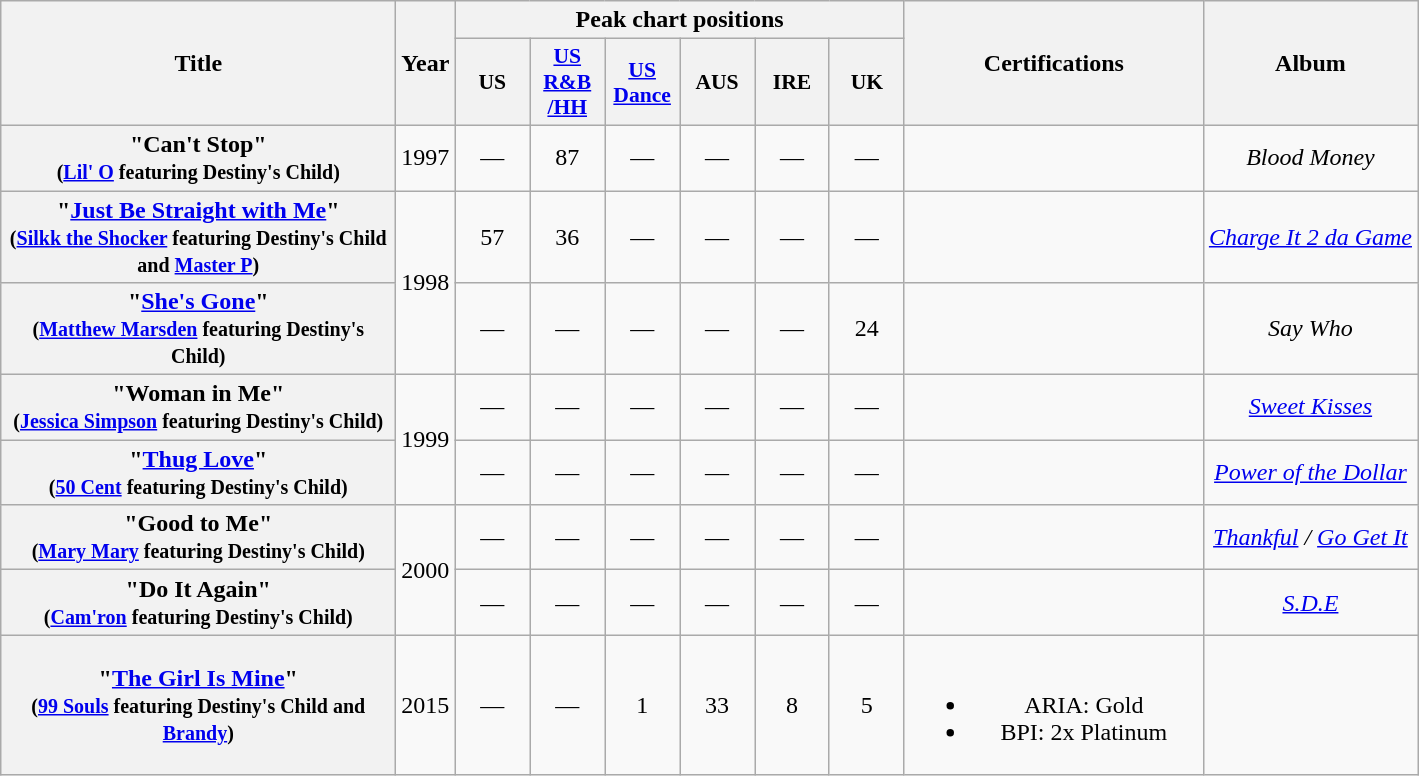<table class="wikitable plainrowheaders" style="text-align:center;">
<tr>
<th scope="col" rowspan="2" style="width:16em">Title</th>
<th scope="col" rowspan="2">Year</th>
<th scope="col" colspan="6">Peak chart positions</th>
<th scope="col" rowspan="2" style="width:12em">Certifications</th>
<th scope="col" rowspan="2">Album</th>
</tr>
<tr>
<th scope="col" style="width:3em;font-size:90%">US<br></th>
<th style="width:3em;font-size:90%"><a href='#'>US<br>R&B<br>/HH</a><br></th>
<th scope="col" style="width:3em;font-size:90%"><a href='#'>US<br>Dance</a><br></th>
<th scope="col" style="width:3em;font-size:90%">AUS<br></th>
<th scope="col" style="width:3em;font-size:90%">IRE<br></th>
<th scope="col" style="width:3em;font-size:90%">UK<br></th>
</tr>
<tr>
<th scope="row">"Can't Stop"<br><small>(<a href='#'>Lil' O</a> featuring Destiny's Child)</small></th>
<td>1997</td>
<td>—</td>
<td>87</td>
<td>—</td>
<td>—</td>
<td>—</td>
<td>—</td>
<td></td>
<td><em>Blood Money</em></td>
</tr>
<tr>
<th scope="row">"<a href='#'>Just Be Straight with Me</a>"<br><small>(<a href='#'>Silkk the Shocker</a> featuring Destiny's Child and <a href='#'>Master P</a>)</small></th>
<td rowspan="2">1998</td>
<td>57</td>
<td>36</td>
<td>—</td>
<td>—</td>
<td>—</td>
<td>—</td>
<td></td>
<td><em><a href='#'>Charge It 2 da Game</a></em></td>
</tr>
<tr>
<th scope="row">"<a href='#'>She's Gone</a>"<br><small>(<a href='#'>Matthew Marsden</a> featuring Destiny's Child)</small></th>
<td>—</td>
<td>—</td>
<td>—</td>
<td>—</td>
<td>—</td>
<td>24</td>
<td></td>
<td><em>Say Who</em></td>
</tr>
<tr>
<th scope="row">"Woman in Me"<br><small>(<a href='#'>Jessica Simpson</a> featuring Destiny's Child)</small></th>
<td rowspan="2">1999</td>
<td>—</td>
<td>—</td>
<td>—</td>
<td>—</td>
<td>—</td>
<td>—</td>
<td></td>
<td><em><a href='#'>Sweet Kisses</a></em></td>
</tr>
<tr>
<th scope="row">"<a href='#'>Thug Love</a>"<br><small>(<a href='#'>50 Cent</a> featuring Destiny's Child)</small></th>
<td>—</td>
<td>—</td>
<td>—</td>
<td>—</td>
<td>—</td>
<td>—</td>
<td></td>
<td><em><a href='#'>Power of the Dollar</a></em></td>
</tr>
<tr>
<th scope="row">"Good to Me"<br><small>(<a href='#'>Mary Mary</a> featuring Destiny's Child)</small></th>
<td rowspan="2">2000</td>
<td>—</td>
<td>—</td>
<td>—</td>
<td>—</td>
<td>—</td>
<td>—</td>
<td></td>
<td><em><a href='#'>Thankful</a> / <a href='#'>Go Get It</a></em></td>
</tr>
<tr>
<th scope="row">"Do It Again"<br><small>(<a href='#'>Cam'ron</a> featuring Destiny's Child)</small></th>
<td>—</td>
<td>—</td>
<td>—</td>
<td>—</td>
<td>—</td>
<td>—</td>
<td></td>
<td><em><a href='#'>S.D.E</a></em></td>
</tr>
<tr>
<th scope="row">"<a href='#'>The Girl Is Mine</a>"<br><small>(<a href='#'>99 Souls</a> featuring Destiny's Child and <a href='#'>Brandy</a>)</small></th>
<td>2015</td>
<td>—</td>
<td>—</td>
<td>1</td>
<td>33</td>
<td>8</td>
<td>5</td>
<td><br><ul><li>ARIA: Gold</li><li>BPI: 2x Platinum</li></ul></td>
<td></td>
</tr>
</table>
